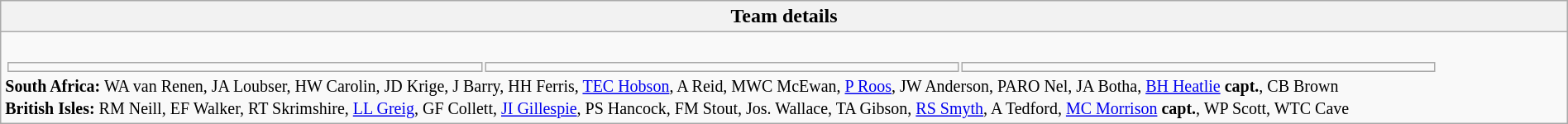<table style="width:100%" class="wikitable collapsible collapsed">
<tr>
<th>Team details</th>
</tr>
<tr>
<td><br><table width=92% |>
<tr>
<td></td>
<td></td>
<td></td>
</tr>
</table>
<small><strong>South Africa:</strong> WA van Renen, JA Loubser, HW Carolin, JD Krige, J Barry, HH Ferris, <a href='#'>TEC Hobson</a>, A Reid, MWC McEwan, <a href='#'>P Roos</a>, JW Anderson, PARO Nel, JA Botha, <a href='#'>BH Heatlie</a> <strong>capt.</strong>, CB Brown<br>
<strong>British Isles:</strong> RM Neill, EF Walker, RT Skrimshire, <a href='#'>LL Greig</a>, GF Collett, <a href='#'>JI Gillespie</a>, PS Hancock, FM Stout, Jos. Wallace, TA Gibson, <a href='#'>RS Smyth</a>, A Tedford, <a href='#'>MC Morrison</a> <strong>capt.</strong>, WP Scott, WTC Cave
</small></td>
</tr>
</table>
